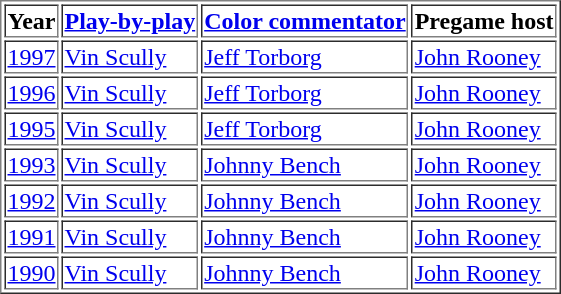<table border="1" cellpadding="1">
<tr>
<td><strong>Year</strong></td>
<td><strong><a href='#'>Play-by-play</a></strong></td>
<td><strong><a href='#'>Color commentator</a></strong></td>
<td><strong>Pregame host</strong></td>
</tr>
<tr>
<td><a href='#'>1997</a></td>
<td><a href='#'>Vin Scully</a></td>
<td><a href='#'>Jeff Torborg</a></td>
<td><a href='#'>John Rooney</a></td>
</tr>
<tr>
<td><a href='#'>1996</a></td>
<td><a href='#'>Vin Scully</a></td>
<td><a href='#'>Jeff Torborg</a></td>
<td><a href='#'>John Rooney</a></td>
</tr>
<tr>
<td><a href='#'>1995</a></td>
<td><a href='#'>Vin Scully</a></td>
<td><a href='#'>Jeff Torborg</a></td>
<td><a href='#'>John Rooney</a></td>
</tr>
<tr>
<td><a href='#'>1993</a></td>
<td><a href='#'>Vin Scully</a></td>
<td><a href='#'>Johnny Bench</a></td>
<td><a href='#'>John Rooney</a></td>
</tr>
<tr>
<td><a href='#'>1992</a></td>
<td><a href='#'>Vin Scully</a></td>
<td><a href='#'>Johnny Bench</a></td>
<td><a href='#'>John Rooney</a></td>
</tr>
<tr>
<td><a href='#'>1991</a></td>
<td><a href='#'>Vin Scully</a></td>
<td><a href='#'>Johnny Bench</a></td>
<td><a href='#'>John Rooney</a></td>
</tr>
<tr>
<td><a href='#'>1990</a></td>
<td><a href='#'>Vin Scully</a></td>
<td><a href='#'>Johnny Bench</a></td>
<td><a href='#'>John Rooney</a></td>
</tr>
</table>
